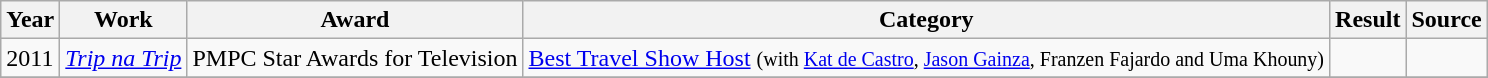<table class="wikitable">
<tr>
<th>Year</th>
<th>Work</th>
<th>Award</th>
<th>Category</th>
<th>Result</th>
<th>Source </th>
</tr>
<tr>
<td>2011</td>
<td><em><a href='#'>Trip na Trip</a></em></td>
<td>PMPC Star Awards for Television</td>
<td><a href='#'>Best Travel Show Host</a> <small>(with <a href='#'>Kat de Castro</a>, <a href='#'>Jason Gainza</a>, Franzen Fajardo and Uma Khouny)</small></td>
<td></td>
<td></td>
</tr>
<tr>
</tr>
</table>
